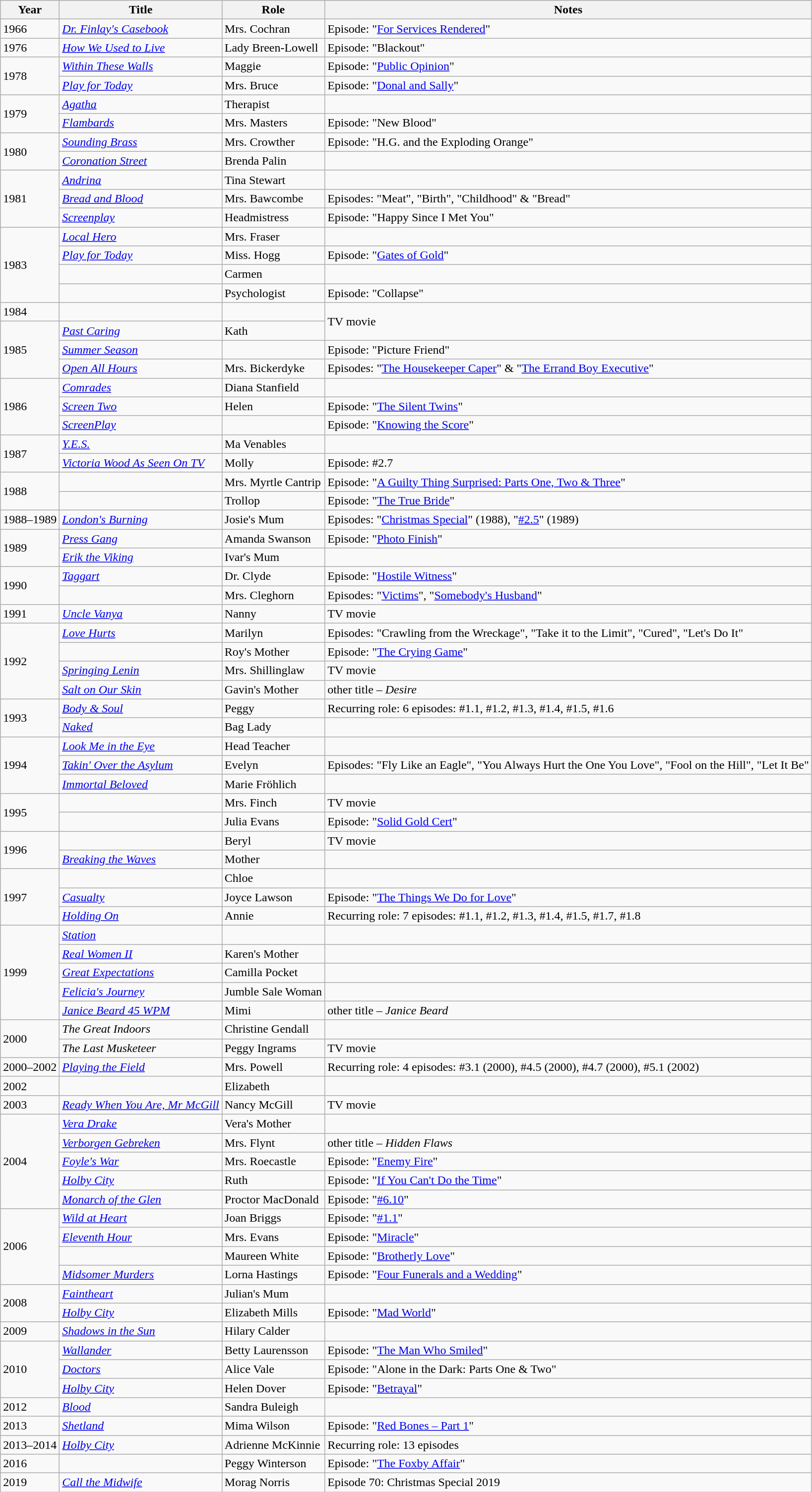<table class="wikitable sortable">
<tr>
<th>Year</th>
<th>Title</th>
<th>Role</th>
<th class="unsortable">Notes</th>
</tr>
<tr>
<td>1966</td>
<td><em><a href='#'>Dr. Finlay's Casebook</a></em></td>
<td>Mrs. Cochran</td>
<td>Episode: "<a href='#'>For Services Rendered</a>" </td>
</tr>
<tr>
<td>1976</td>
<td><em><a href='#'>How We Used to Live</a></em></td>
<td>Lady Breen-Lowell</td>
<td>Episode: "Blackout"</td>
</tr>
<tr>
<td rowspan=2>1978</td>
<td><em><a href='#'>Within These Walls</a></em></td>
<td>Maggie</td>
<td>Episode: "<a href='#'>Public Opinion</a>"</td>
</tr>
<tr>
<td><em><a href='#'>Play for Today</a></em></td>
<td>Mrs. Bruce</td>
<td>Episode: "<a href='#'>Donal and Sally</a>"</td>
</tr>
<tr>
<td rowspan=2>1979</td>
<td><em><a href='#'>Agatha</a></em></td>
<td>Therapist</td>
<td></td>
</tr>
<tr>
<td><em><a href='#'>Flambards</a></em></td>
<td>Mrs. Masters</td>
<td>Episode: "New Blood"</td>
</tr>
<tr>
<td rowspan=2>1980</td>
<td><em><a href='#'>Sounding Brass</a></em></td>
<td>Mrs. Crowther</td>
<td>Episode: "H.G. and the Exploding Orange"</td>
</tr>
<tr>
<td><em><a href='#'>Coronation Street</a></em></td>
<td>Brenda Palin</td>
<td></td>
</tr>
<tr>
<td rowspan=3>1981</td>
<td><em><a href='#'>Andrina</a></em></td>
<td>Tina Stewart</td>
<td></td>
</tr>
<tr>
<td><em><a href='#'>Bread and Blood</a></em></td>
<td>Mrs. Bawcombe</td>
<td>Episodes: "Meat", "Birth", "Childhood" & "Bread"</td>
</tr>
<tr>
<td><em><a href='#'>Screenplay</a></em></td>
<td>Headmistress</td>
<td>Episode: "Happy Since I Met You"</td>
</tr>
<tr>
<td rowspan=4>1983</td>
<td><em><a href='#'>Local Hero</a></em></td>
<td>Mrs. Fraser</td>
<td></td>
</tr>
<tr>
<td><em><a href='#'>Play for Today</a></em></td>
<td>Miss. Hogg</td>
<td>Episode: "<a href='#'>Gates of Gold</a>"</td>
</tr>
<tr>
<td><em></em></td>
<td>Carmen</td>
<td></td>
</tr>
<tr>
<td><em></em></td>
<td>Psychologist</td>
<td>Episode: "Collapse"</td>
</tr>
<tr>
<td>1984</td>
<td><em></em></td>
<td></td>
<td rowspan=2>TV movie</td>
</tr>
<tr>
<td rowspan=3>1985</td>
<td><em><a href='#'>Past Caring</a></em></td>
<td>Kath</td>
</tr>
<tr>
<td><em><a href='#'>Summer Season</a></em></td>
<td></td>
<td>Episode: "Picture Friend"</td>
</tr>
<tr>
<td><em><a href='#'>Open All Hours</a></em></td>
<td>Mrs. Bickerdyke</td>
<td>Episodes: "<a href='#'>The Housekeeper Caper</a>" & "<a href='#'>The Errand Boy Executive</a>"</td>
</tr>
<tr>
<td rowspan=3>1986</td>
<td><em><a href='#'>Comrades</a></em></td>
<td>Diana Stanfield</td>
<td></td>
</tr>
<tr>
<td><em><a href='#'>Screen Two</a></em></td>
<td>Helen</td>
<td>Episode: "<a href='#'>The Silent Twins</a>"</td>
</tr>
<tr>
<td><em><a href='#'>ScreenPlay</a></em></td>
<td></td>
<td>Episode: "<a href='#'>Knowing the Score</a>"</td>
</tr>
<tr>
<td rowspan=2>1987</td>
<td><em><a href='#'>Y.E.S.</a></em></td>
<td>Ma Venables</td>
<td></td>
</tr>
<tr>
<td><em><a href='#'>Victoria Wood As Seen On TV</a></em></td>
<td>Molly</td>
<td>Episode: #2.7</td>
</tr>
<tr>
<td rowspan=2>1988</td>
<td><em></em></td>
<td>Mrs. Myrtle Cantrip</td>
<td>Episode: "<a href='#'>A Guilty Thing Surprised: Parts One, Two & Three</a>"</td>
</tr>
<tr>
<td><em></em></td>
<td>Trollop</td>
<td>Episode: "<a href='#'>The True Bride</a>" </td>
</tr>
<tr>
<td>1988–1989</td>
<td><em><a href='#'>London's Burning</a></em></td>
<td>Josie's Mum</td>
<td>Episodes: "<a href='#'>Christmas Special</a>" (1988), "<a href='#'>#2.5</a>" (1989)</td>
</tr>
<tr>
<td rowspan=2>1989</td>
<td><em><a href='#'>Press Gang</a></em></td>
<td>Amanda Swanson</td>
<td>Episode: "<a href='#'>Photo Finish</a>"</td>
</tr>
<tr>
<td><em><a href='#'>Erik the Viking</a></em></td>
<td>Ivar's Mum</td>
<td></td>
</tr>
<tr>
<td rowspan=2>1990</td>
<td><em><a href='#'>Taggart</a></em></td>
<td>Dr. Clyde</td>
<td>Episode: "<a href='#'>Hostile Witness</a>"</td>
</tr>
<tr>
<td><em></em></td>
<td>Mrs. Cleghorn</td>
<td>Episodes: "<a href='#'>Victims</a>", "<a href='#'>Somebody's Husband</a>"</td>
</tr>
<tr>
<td>1991</td>
<td><em><a href='#'>Uncle Vanya</a></em></td>
<td>Nanny</td>
<td>TV movie</td>
</tr>
<tr>
<td rowspan=4>1992</td>
<td><em><a href='#'>Love Hurts</a></em></td>
<td>Marilyn</td>
<td>Episodes: "Crawling from the Wreckage", "Take it to the Limit", "Cured", "Let's Do It"</td>
</tr>
<tr>
<td><em></em></td>
<td>Roy's Mother</td>
<td>Episode: "<a href='#'>The Crying Game</a>"</td>
</tr>
<tr>
<td><em><a href='#'>Springing Lenin</a></em></td>
<td>Mrs. Shillinglaw</td>
<td>TV movie</td>
</tr>
<tr>
<td><em><a href='#'>Salt on Our Skin</a></em></td>
<td>Gavin's Mother</td>
<td>other title – <em>Desire</em></td>
</tr>
<tr>
<td rowspan=2>1993</td>
<td><em><a href='#'>Body & Soul</a></em></td>
<td>Peggy</td>
<td>Recurring role: 6 episodes: #1.1, #1.2, #1.3, #1.4, #1.5, #1.6</td>
</tr>
<tr>
<td><em><a href='#'>Naked</a></em></td>
<td>Bag Lady</td>
<td></td>
</tr>
<tr>
<td rowspan=3>1994</td>
<td><em><a href='#'>Look Me in the Eye</a></em></td>
<td>Head Teacher</td>
<td></td>
</tr>
<tr>
<td><em><a href='#'>Takin' Over the Asylum</a></em></td>
<td>Evelyn</td>
<td>Episodes: "Fly Like an Eagle", "You Always Hurt the One You Love", "Fool on the Hill", "Let It Be"</td>
</tr>
<tr>
<td><em><a href='#'>Immortal Beloved</a></em></td>
<td>Marie Fröhlich</td>
<td></td>
</tr>
<tr>
<td rowspan=2>1995</td>
<td><em></em></td>
<td>Mrs. Finch</td>
<td>TV movie</td>
</tr>
<tr>
<td><em></em></td>
<td>Julia Evans</td>
<td>Episode: "<a href='#'>Solid Gold Cert</a>"</td>
</tr>
<tr>
<td rowspan=2>1996</td>
<td><em></em></td>
<td>Beryl</td>
<td>TV movie</td>
</tr>
<tr>
<td><em><a href='#'>Breaking the Waves</a></em></td>
<td>Mother</td>
<td></td>
</tr>
<tr>
<td rowspan=3>1997</td>
<td><em></em></td>
<td>Chloe</td>
<td></td>
</tr>
<tr>
<td><em><a href='#'>Casualty</a></em></td>
<td>Joyce Lawson</td>
<td>Episode: "<a href='#'>The Things We Do for Love</a>"</td>
</tr>
<tr>
<td><em><a href='#'>Holding On</a></em></td>
<td>Annie</td>
<td>Recurring role: 7 episodes: #1.1, #1.2, #1.3, #1.4, #1.5, #1.7, #1.8</td>
</tr>
<tr>
<td rowspan=5>1999</td>
<td><em><a href='#'>Station</a></em></td>
<td></td>
<td></td>
</tr>
<tr>
<td><em><a href='#'>Real Women II</a></em></td>
<td>Karen's Mother</td>
<td></td>
</tr>
<tr>
<td><em><a href='#'>Great Expectations</a></em></td>
<td>Camilla Pocket</td>
<td></td>
</tr>
<tr>
<td><em><a href='#'>Felicia's Journey</a></em></td>
<td>Jumble Sale Woman</td>
<td></td>
</tr>
<tr>
<td><em><a href='#'>Janice Beard 45 WPM</a></em></td>
<td>Mimi</td>
<td>other title – <em>Janice Beard</em></td>
</tr>
<tr>
<td rowspan=2>2000</td>
<td><em>The Great Indoors</em></td>
<td>Christine Gendall</td>
<td></td>
</tr>
<tr>
<td><em>The Last Musketeer</em></td>
<td>Peggy Ingrams</td>
<td>TV movie</td>
</tr>
<tr>
<td>2000–2002</td>
<td><em><a href='#'>Playing the Field</a></em></td>
<td>Mrs. Powell</td>
<td>Recurring role: 4 episodes: #3.1 (2000), #4.5 (2000), #4.7 (2000), #5.1 (2002)</td>
</tr>
<tr>
<td>2002</td>
<td><em></em></td>
<td>Elizabeth</td>
<td></td>
</tr>
<tr>
<td>2003</td>
<td><em><a href='#'>Ready When You Are, Mr McGill</a></em></td>
<td>Nancy McGill</td>
<td>TV movie</td>
</tr>
<tr>
<td rowspan=5>2004</td>
<td><em><a href='#'>Vera Drake</a></em></td>
<td>Vera's Mother</td>
<td></td>
</tr>
<tr>
<td><em><a href='#'>Verborgen Gebreken</a></em></td>
<td>Mrs. Flynt</td>
<td>other title – <em>Hidden Flaws</em></td>
</tr>
<tr>
<td><em><a href='#'>Foyle's War</a></em></td>
<td>Mrs. Roecastle</td>
<td>Episode: "<a href='#'>Enemy Fire</a>"</td>
</tr>
<tr>
<td><em><a href='#'>Holby City</a></em></td>
<td>Ruth</td>
<td>Episode: "<a href='#'>If You Can't Do the Time</a>"</td>
</tr>
<tr>
<td><em><a href='#'>Monarch of the Glen</a></em></td>
<td>Proctor MacDonald</td>
<td>Episode: "<a href='#'>#6.10</a>"</td>
</tr>
<tr>
<td rowspan=4>2006</td>
<td><em><a href='#'>Wild at Heart</a></em></td>
<td>Joan Briggs</td>
<td>Episode: "<a href='#'>#1.1</a>"</td>
</tr>
<tr>
<td><em><a href='#'>Eleventh Hour</a></em></td>
<td>Mrs. Evans</td>
<td>Episode: "<a href='#'>Miracle</a>"</td>
</tr>
<tr>
<td><em></em></td>
<td>Maureen White</td>
<td>Episode: "<a href='#'>Brotherly Love</a>"</td>
</tr>
<tr>
<td><em><a href='#'>Midsomer Murders</a></em></td>
<td>Lorna Hastings</td>
<td>Episode: "<a href='#'>Four Funerals and a Wedding</a>"</td>
</tr>
<tr>
<td rowspan=2>2008</td>
<td><em><a href='#'>Faintheart</a></em></td>
<td>Julian's Mum</td>
<td></td>
</tr>
<tr>
<td><em><a href='#'>Holby City</a></em></td>
<td>Elizabeth Mills</td>
<td>Episode: "<a href='#'>Mad World</a>"</td>
</tr>
<tr>
<td>2009</td>
<td><em><a href='#'>Shadows in the Sun</a></em></td>
<td>Hilary Calder</td>
<td></td>
</tr>
<tr>
<td rowspan=3>2010</td>
<td><em><a href='#'>Wallander</a></em></td>
<td>Betty Laurensson</td>
<td>Episode: "<a href='#'>The Man Who Smiled</a>"</td>
</tr>
<tr>
<td><em><a href='#'>Doctors</a></em></td>
<td>Alice Vale</td>
<td>Episode: "Alone in the Dark: Parts One & Two"</td>
</tr>
<tr>
<td><em><a href='#'>Holby City</a></em></td>
<td>Helen Dover</td>
<td>Episode: "<a href='#'>Betrayal</a>"</td>
</tr>
<tr>
<td>2012</td>
<td><em><a href='#'>Blood</a></em></td>
<td>Sandra Buleigh</td>
<td></td>
</tr>
<tr>
<td>2013</td>
<td><em><a href='#'>Shetland</a></em></td>
<td>Mima Wilson</td>
<td>Episode: "<a href='#'>Red Bones – Part 1</a>"</td>
</tr>
<tr>
<td>2013–2014</td>
<td><em><a href='#'>Holby City</a></em></td>
<td>Adrienne McKinnie</td>
<td>Recurring role: 13 episodes</td>
</tr>
<tr>
<td>2016</td>
<td><em></em></td>
<td>Peggy Winterson</td>
<td>Episode: "<a href='#'>The Foxby Affair</a>"</td>
</tr>
<tr>
<td>2019</td>
<td><em><a href='#'>Call the Midwife</a></em></td>
<td>Morag Norris</td>
<td>Episode 70: Christmas Special 2019</td>
</tr>
</table>
